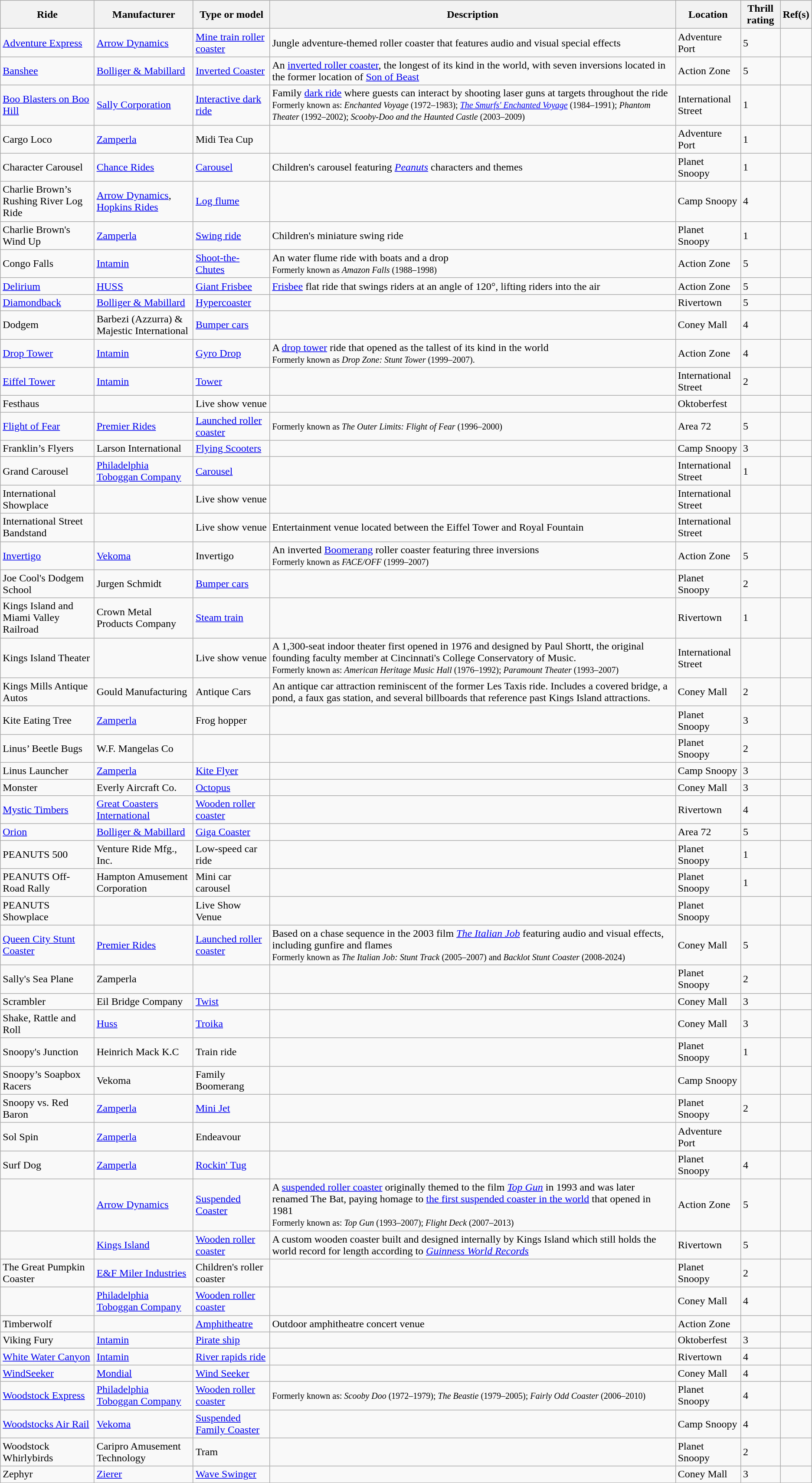<table class="wikitable sortable">
<tr>
<th scope="col">Ride</th>
<th scope="col">Manufacturer</th>
<th scope="col">Type or model</th>
<th scope="col" style="width: 50%;">Description</th>
<th scope="col">Location</th>
<th scope="col">Thrill rating</th>
<th scope="col" class="unsortable">Ref(s)</th>
</tr>
<tr>
<td scope="row"><a href='#'>Adventure Express</a></td>
<td><a href='#'>Arrow Dynamics</a></td>
<td><a href='#'>Mine train roller coaster</a></td>
<td>Jungle adventure-themed roller coaster that features audio and visual special effects</td>
<td>Adventure Port</td>
<td>5</td>
<td></td>
</tr>
<tr>
<td scope="row"><a href='#'>Banshee</a></td>
<td><a href='#'>Bolliger & Mabillard</a></td>
<td><a href='#'>Inverted Coaster</a></td>
<td>An <a href='#'>inverted roller coaster</a>, the longest of its kind in the world, with seven inversions located in the former location of <a href='#'>Son of Beast</a></td>
<td>Action Zone</td>
<td>5</td>
<td></td>
</tr>
<tr>
<td scope="row"><a href='#'>Boo Blasters on Boo Hill</a></td>
<td><a href='#'>Sally Corporation</a></td>
<td><a href='#'>Interactive dark ride</a></td>
<td>Family <a href='#'>dark ride</a> where guests can interact by shooting laser guns at targets throughout the ride<br><small>Formerly known as: <em>Enchanted Voyage</em> (1972–1983); <em><a href='#'>The Smurfs' Enchanted Voyage</a></em> (1984–1991); <em>Phantom Theater</em> (1992–2002); <em>Scooby-Doo and the Haunted Castle</em> (2003–2009)</small></td>
<td>International Street</td>
<td>1</td>
<td></td>
</tr>
<tr>
<td scope="row">Cargo Loco</td>
<td><a href='#'>Zamperla</a></td>
<td>Midi Tea Cup</td>
<td></td>
<td>Adventure Port</td>
<td>1</td>
<td></td>
</tr>
<tr>
<td scope="row">Character Carousel</td>
<td><a href='#'>Chance Rides</a></td>
<td><a href='#'>Carousel</a></td>
<td>Children's carousel featuring <em><a href='#'>Peanuts</a></em> characters and themes</td>
<td>Planet Snoopy</td>
<td>1</td>
<td></td>
</tr>
<tr>
<td scope="row">Charlie Brown’s Rushing River Log Ride</td>
<td><a href='#'>Arrow Dynamics</a>, <a href='#'>Hopkins Rides</a></td>
<td><a href='#'>Log flume</a></td>
<td></td>
<td>Camp Snoopy</td>
<td>4</td>
<td></td>
</tr>
<tr>
<td scope="row">Charlie Brown's Wind Up</td>
<td><a href='#'>Zamperla</a></td>
<td><a href='#'>Swing ride</a></td>
<td>Children's miniature swing ride</td>
<td>Planet Snoopy</td>
<td>1</td>
<td></td>
</tr>
<tr>
<td scope="row">Congo Falls</td>
<td><a href='#'>Intamin</a></td>
<td><a href='#'>Shoot-the-Chutes</a></td>
<td>An  water flume ride with  boats and a  drop<br><small> Formerly known as <em>Amazon Falls</em> (1988–1998)</small></td>
<td>Action Zone</td>
<td>5</td>
<td></td>
</tr>
<tr>
<td scope="row"><a href='#'>Delirium</a></td>
<td><a href='#'>HUSS</a></td>
<td><a href='#'>Giant Frisbee</a></td>
<td><a href='#'>Frisbee</a> flat ride that swings riders  at an angle of 120°, lifting riders  into the air</td>
<td>Action Zone</td>
<td>5</td>
<td></td>
</tr>
<tr>
<td scope="row"><a href='#'>Diamondback</a></td>
<td><a href='#'>Bolliger & Mabillard</a></td>
<td><a href='#'>Hypercoaster</a></td>
<td></td>
<td>Rivertown</td>
<td>5</td>
<td></td>
</tr>
<tr>
<td scope="row">Dodgem</td>
<td>Barbezi (Azzurra) & Majestic International</td>
<td><a href='#'>Bumper cars</a></td>
<td></td>
<td>Coney Mall</td>
<td>4</td>
<td></td>
</tr>
<tr>
<td scope="row"><a href='#'>Drop Tower</a></td>
<td><a href='#'>Intamin</a></td>
<td><a href='#'>Gyro Drop</a></td>
<td>A  <a href='#'>drop tower</a> ride that opened as the tallest of its kind in the world<br><small>Formerly known as <em>Drop Zone: Stunt Tower</em> (1999–2007).</small></td>
<td>Action Zone</td>
<td>4</td>
<td></td>
</tr>
<tr>
<td scope="row"><a href='#'>Eiffel Tower</a></td>
<td><a href='#'>Intamin</a></td>
<td><a href='#'>Tower</a></td>
<td></td>
<td>International Street</td>
<td>2</td>
<td></td>
</tr>
<tr>
<td scope="row">Festhaus</td>
<td></td>
<td>Live show venue</td>
<td></td>
<td>Oktoberfest</td>
<td></td>
<td></td>
</tr>
<tr>
<td scope="row"><a href='#'>Flight of Fear</a></td>
<td><a href='#'>Premier Rides</a></td>
<td><a href='#'>Launched roller coaster</a></td>
<td><small>Formerly known as <em>The Outer Limits: Flight of Fear</em> (1996–2000)</small></td>
<td>Area 72</td>
<td>5</td>
<td></td>
</tr>
<tr>
<td scope="row">Franklin’s Flyers</td>
<td>Larson International</td>
<td><a href='#'>Flying Scooters</a></td>
<td></td>
<td>Camp Snoopy</td>
<td>3</td>
<td></td>
</tr>
<tr>
<td scope="row">Grand Carousel</td>
<td><a href='#'>Philadelphia Toboggan Company</a></td>
<td><a href='#'>Carousel</a></td>
<td></td>
<td>International Street</td>
<td>1</td>
<td></td>
</tr>
<tr>
<td scope="row">International Showplace</td>
<td></td>
<td>Live show venue</td>
<td></td>
<td>International Street</td>
<td></td>
<td></td>
</tr>
<tr>
<td scope="row">International Street Bandstand</td>
<td></td>
<td>Live show venue</td>
<td>Entertainment venue located between the Eiffel Tower and Royal Fountain</td>
<td>International Street</td>
<td></td>
<td></td>
</tr>
<tr>
<td scope="row"><a href='#'>Invertigo</a></td>
<td><a href='#'>Vekoma</a></td>
<td>Invertigo</td>
<td>An inverted <a href='#'>Boomerang</a> roller coaster featuring three inversions<br><small>Formerly known as <em>FACE/OFF</em> (1999–2007)</small></td>
<td>Action Zone</td>
<td>5</td>
<td></td>
</tr>
<tr>
<td scope="row">Joe Cool's Dodgem School</td>
<td>Jurgen Schmidt</td>
<td><a href='#'>Bumper cars</a></td>
<td></td>
<td>Planet Snoopy</td>
<td>2</td>
<td></td>
</tr>
<tr>
<td scope="row">Kings Island and Miami Valley Railroad</td>
<td>Crown Metal Products Company</td>
<td><a href='#'>Steam train</a></td>
<td></td>
<td>Rivertown</td>
<td>1</td>
<td></td>
</tr>
<tr>
<td scope="row">Kings Island Theater</td>
<td></td>
<td>Live show venue</td>
<td>A 1,300-seat indoor theater first opened in 1976 and designed by Paul Shortt, the original founding faculty member at Cincinnati's College Conservatory of Music.<br><small>Formerly known as: <em>American Heritage Music Hall</em> (1976–1992); <em>Paramount Theater</em> (1993–2007)</small></td>
<td>International Street</td>
<td></td>
<td></td>
</tr>
<tr>
<td>Kings Mills Antique Autos</td>
<td>Gould Manufacturing</td>
<td>Antique Cars</td>
<td>An antique car attraction reminiscent of the former Les Taxis ride. Includes a covered bridge, a pond, a faux gas station, and several billboards that reference past Kings Island attractions.</td>
<td>Coney Mall</td>
<td>2</td>
<td></td>
</tr>
<tr>
<td scope="row">Kite Eating Tree</td>
<td><a href='#'>Zamperla</a></td>
<td>Frog hopper</td>
<td></td>
<td>Planet Snoopy</td>
<td>3</td>
<td></td>
</tr>
<tr>
<td scope="row">Linus’ Beetle Bugs</td>
<td>W.F. Mangelas Co</td>
<td></td>
<td></td>
<td>Planet Snoopy</td>
<td>2</td>
<td></td>
</tr>
<tr>
<td scope="row">Linus Launcher</td>
<td><a href='#'>Zamperla</a></td>
<td><a href='#'>Kite Flyer</a></td>
<td></td>
<td>Camp Snoopy</td>
<td>3</td>
<td></td>
</tr>
<tr>
<td scope="row">Monster</td>
<td>Everly Aircraft Co.</td>
<td><a href='#'>Octopus</a></td>
<td></td>
<td>Coney Mall</td>
<td>3</td>
<td></td>
</tr>
<tr>
<td scope="row"><a href='#'>Mystic Timbers</a></td>
<td><a href='#'>Great Coasters International</a></td>
<td><a href='#'>Wooden roller coaster</a></td>
<td></td>
<td>Rivertown</td>
<td>4</td>
<td></td>
</tr>
<tr>
<td scope="row"><a href='#'>Orion</a></td>
<td><a href='#'>Bolliger & Mabillard</a></td>
<td><a href='#'>Giga Coaster</a></td>
<td></td>
<td>Area 72</td>
<td>5</td>
<td></td>
</tr>
<tr>
<td scope="row">PEANUTS 500</td>
<td>Venture Ride Mfg., Inc.</td>
<td>Low-speed car ride</td>
<td></td>
<td>Planet Snoopy</td>
<td>1</td>
<td></td>
</tr>
<tr>
<td scope="row">PEANUTS Off-Road Rally</td>
<td>Hampton Amusement Corporation</td>
<td>Mini car carousel</td>
<td></td>
<td>Planet Snoopy</td>
<td>1</td>
<td></td>
</tr>
<tr>
<td>PEANUTS Showplace</td>
<td></td>
<td>Live Show Venue</td>
<td></td>
<td>Planet Snoopy</td>
<td></td>
<td></td>
</tr>
<tr>
<td scope="row"><a href='#'>Queen City Stunt Coaster</a></td>
<td><a href='#'>Premier Rides</a></td>
<td><a href='#'>Launched roller coaster</a></td>
<td>Based on a chase sequence in the 2003 film <em><a href='#'>The Italian Job</a></em> featuring audio and visual effects, including gunfire and flames<br><small>Formerly known as <em>The Italian Job: Stunt Track</em> (2005–2007) and <em>Backlot Stunt Coaster</em> (2008-2024) </small></td>
<td>Coney Mall</td>
<td>5</td>
<td></td>
</tr>
<tr>
<td scope="row">Sally's Sea Plane</td>
<td>Zamperla</td>
<td></td>
<td></td>
<td>Planet Snoopy</td>
<td>2</td>
<td></td>
</tr>
<tr>
<td scope="row">Scrambler</td>
<td>Eil Bridge Company</td>
<td><a href='#'>Twist</a></td>
<td></td>
<td>Coney Mall</td>
<td>3</td>
<td></td>
</tr>
<tr>
<td scope="row">Shake, Rattle and Roll</td>
<td><a href='#'>Huss</a></td>
<td><a href='#'>Troika</a></td>
<td></td>
<td>Coney Mall</td>
<td>3</td>
<td></td>
</tr>
<tr>
<td scope="row">Snoopy's Junction</td>
<td>Heinrich Mack K.C</td>
<td>Train ride</td>
<td></td>
<td>Planet Snoopy</td>
<td>1</td>
<td></td>
</tr>
<tr>
<td>Snoopy’s Soapbox Racers</td>
<td>Vekoma</td>
<td>Family Boomerang</td>
<td></td>
<td>Camp Snoopy</td>
<td></td>
<td></td>
</tr>
<tr>
<td scope="row">Snoopy vs. Red Baron</td>
<td><a href='#'>Zamperla</a></td>
<td><a href='#'>Mini Jet</a></td>
<td></td>
<td>Planet Snoopy</td>
<td>2</td>
<td></td>
</tr>
<tr>
<td scope="row">Sol Spin</td>
<td><a href='#'>Zamperla</a></td>
<td>Endeavour</td>
<td></td>
<td>Adventure Port</td>
<td></td>
<td></td>
</tr>
<tr>
<td scope="row">Surf Dog</td>
<td><a href='#'>Zamperla</a></td>
<td><a href='#'>Rockin' Tug</a></td>
<td></td>
<td>Planet Snoopy</td>
<td>4</td>
<td></td>
</tr>
<tr>
<td scope="row"></td>
<td><a href='#'>Arrow Dynamics</a></td>
<td><a href='#'>Suspended Coaster</a></td>
<td>A <a href='#'>suspended roller coaster</a> originally themed to the film <em><a href='#'>Top Gun</a></em> in 1993 and was later renamed The Bat, paying homage to <a href='#'>the first suspended coaster in the world</a> that opened in 1981<br><small>Formerly known as: <em>Top Gun</em> (1993–2007); <em>Flight Deck</em> (2007–2013)</small></td>
<td>Action Zone</td>
<td>5</td>
<td></td>
</tr>
<tr>
<td scope="row"></td>
<td><a href='#'>Kings Island</a></td>
<td><a href='#'>Wooden roller coaster</a></td>
<td>A custom wooden coaster built and designed internally by Kings Island which still holds the world record for length according to <em><a href='#'>Guinness World Records</a></em></td>
<td>Rivertown</td>
<td>5</td>
<td></td>
</tr>
<tr>
<td scope="row">The Great Pumpkin Coaster</td>
<td><a href='#'>E&F Miler Industries</a></td>
<td>Children's roller coaster</td>
<td></td>
<td>Planet Snoopy</td>
<td>2</td>
<td></td>
</tr>
<tr>
<td scope="row"></td>
<td><a href='#'>Philadelphia Toboggan Company</a></td>
<td><a href='#'>Wooden roller coaster</a></td>
<td></td>
<td>Coney Mall</td>
<td>4</td>
<td></td>
</tr>
<tr>
<td scope="row">Timberwolf</td>
<td></td>
<td><a href='#'>Amphitheatre</a></td>
<td>Outdoor amphitheatre concert venue</td>
<td>Action Zone</td>
<td></td>
<td></td>
</tr>
<tr>
<td scope="row">Viking Fury</td>
<td><a href='#'>Intamin</a></td>
<td><a href='#'>Pirate ship</a></td>
<td></td>
<td>Oktoberfest</td>
<td>3</td>
<td></td>
</tr>
<tr>
<td scope="row"><a href='#'>White Water Canyon</a></td>
<td><a href='#'>Intamin</a></td>
<td><a href='#'>River rapids ride</a></td>
<td></td>
<td>Rivertown</td>
<td>4</td>
<td></td>
</tr>
<tr>
<td scope="row"><a href='#'>WindSeeker</a></td>
<td><a href='#'>Mondial</a></td>
<td><a href='#'>Wind Seeker</a></td>
<td></td>
<td>Coney Mall</td>
<td>4</td>
<td></td>
</tr>
<tr>
<td scope="row"><a href='#'>Woodstock Express</a></td>
<td><a href='#'>Philadelphia Toboggan Company</a></td>
<td><a href='#'>Wooden roller coaster</a></td>
<td><small>Formerly known as: <em>Scooby Doo</em> (1972–1979); <em>The Beastie</em> (1979–2005); <em>Fairly Odd Coaster</em> (2006–2010)</small></td>
<td>Planet Snoopy</td>
<td>4</td>
<td></td>
</tr>
<tr>
<td scope="row"><a href='#'>Woodstocks Air Rail</a></td>
<td><a href='#'>Vekoma</a></td>
<td><a href='#'>Suspended Family Coaster</a></td>
<td></td>
<td>Camp Snoopy</td>
<td>4</td>
<td></td>
</tr>
<tr>
<td scope="row">Woodstock Whirlybirds</td>
<td>Caripro Amusement Technology</td>
<td>Tram</td>
<td></td>
<td>Planet Snoopy</td>
<td>2</td>
<td></td>
</tr>
<tr>
<td scope="row">Zephyr</td>
<td><a href='#'>Zierer</a></td>
<td><a href='#'>Wave Swinger</a></td>
<td></td>
<td>Coney Mall</td>
<td>3</td>
<td></td>
</tr>
</table>
